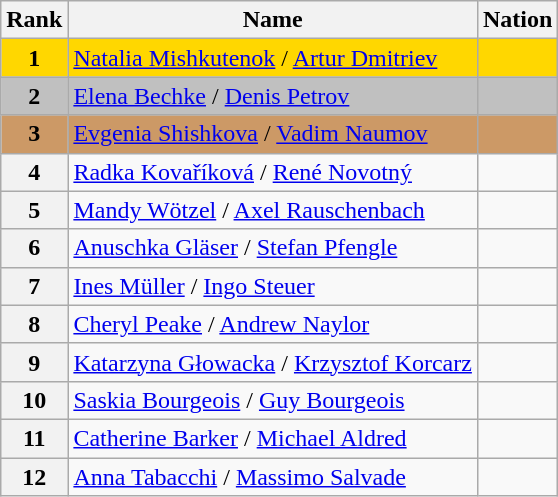<table class="wikitable">
<tr>
<th>Rank</th>
<th>Name</th>
<th>Nation</th>
</tr>
<tr bgcolor="gold">
<td align="center"><strong>1</strong></td>
<td><a href='#'>Natalia Mishkutenok</a> / <a href='#'>Artur Dmitriev</a></td>
<td></td>
</tr>
<tr bgcolor="silver">
<td align="center"><strong>2</strong></td>
<td><a href='#'>Elena Bechke</a> / <a href='#'>Denis Petrov</a></td>
<td></td>
</tr>
<tr bgcolor="cc9966">
<td align="center"><strong>3</strong></td>
<td><a href='#'>Evgenia Shishkova</a> / <a href='#'>Vadim Naumov</a></td>
<td></td>
</tr>
<tr>
<th>4</th>
<td><a href='#'>Radka Kovaříková</a> / <a href='#'>René Novotný</a></td>
<td></td>
</tr>
<tr>
<th>5</th>
<td><a href='#'>Mandy Wötzel</a> / <a href='#'>Axel Rauschenbach</a></td>
<td></td>
</tr>
<tr>
<th>6</th>
<td><a href='#'>Anuschka Gläser</a> / <a href='#'>Stefan Pfengle</a></td>
<td></td>
</tr>
<tr>
<th>7</th>
<td><a href='#'>Ines Müller</a> / <a href='#'>Ingo Steuer</a></td>
<td></td>
</tr>
<tr>
<th>8</th>
<td><a href='#'>Cheryl Peake</a> / <a href='#'>Andrew Naylor</a></td>
<td></td>
</tr>
<tr>
<th>9</th>
<td><a href='#'>Katarzyna Głowacka</a> / <a href='#'>Krzysztof Korcarz</a></td>
<td></td>
</tr>
<tr>
<th>10</th>
<td><a href='#'>Saskia Bourgeois</a> / <a href='#'>Guy Bourgeois</a></td>
<td></td>
</tr>
<tr>
<th>11</th>
<td><a href='#'>Catherine Barker</a> / <a href='#'>Michael Aldred</a></td>
<td></td>
</tr>
<tr>
<th>12</th>
<td><a href='#'>Anna Tabacchi</a> / <a href='#'>Massimo Salvade</a></td>
<td></td>
</tr>
</table>
